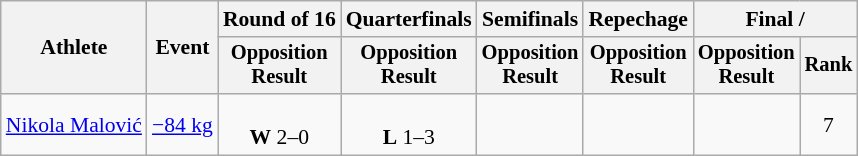<table class="wikitable" style="font-size:90%">
<tr>
<th rowspan="2">Athlete</th>
<th rowspan="2">Event</th>
<th>Round of 16</th>
<th>Quarterfinals</th>
<th>Semifinals</th>
<th>Repechage</th>
<th colspan=2>Final / </th>
</tr>
<tr style="font-size:95%">
<th>Opposition<br>Result</th>
<th>Opposition<br>Result</th>
<th>Opposition<br>Result</th>
<th>Opposition<br>Result</th>
<th>Opposition<br>Result</th>
<th>Rank</th>
</tr>
<tr align=center>
<td align=left><a href='#'>Nikola Malović</a></td>
<td align=left><a href='#'>−84 kg</a></td>
<td><br><strong>W</strong> 2–0</td>
<td><br><strong>L</strong> 1–3</td>
<td></td>
<td></td>
<td></td>
<td>7</td>
</tr>
</table>
